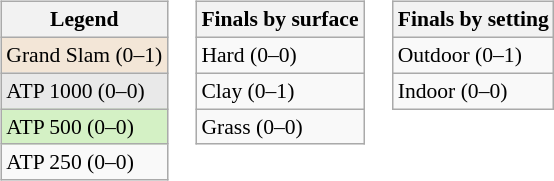<table>
<tr valign=top>
<td><br><table class="wikitable" style=font-size:90%>
<tr>
<th>Legend</th>
</tr>
<tr style="background:#f3e6d7;">
<td>Grand Slam (0–1)</td>
</tr>
<tr style="background:#e9e9e9;">
<td>ATP 1000 (0–0)</td>
</tr>
<tr style="background:#d4f1c5;">
<td>ATP 500 (0–0)</td>
</tr>
<tr>
<td>ATP 250 (0–0)</td>
</tr>
</table>
</td>
<td><br><table class="wikitable" style=font-size:90%>
<tr>
<th>Finals by surface</th>
</tr>
<tr>
<td>Hard (0–0)</td>
</tr>
<tr>
<td>Clay (0–1)</td>
</tr>
<tr>
<td>Grass (0–0)</td>
</tr>
</table>
</td>
<td><br><table class="wikitable" style=font-size:90%>
<tr>
<th>Finals by setting</th>
</tr>
<tr>
<td>Outdoor (0–1)</td>
</tr>
<tr>
<td>Indoor (0–0)</td>
</tr>
</table>
</td>
</tr>
</table>
